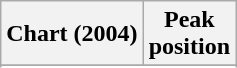<table class="wikitable sortable">
<tr>
<th>Chart (2004)</th>
<th>Peak<br>position</th>
</tr>
<tr>
</tr>
<tr>
</tr>
<tr>
</tr>
</table>
